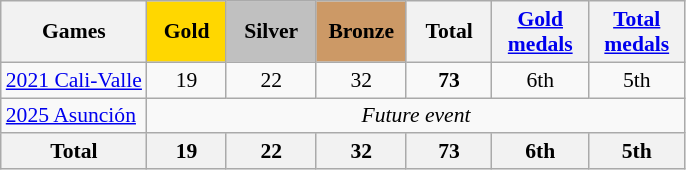<table class="wikitable" style="text-align:center; font-size:90%;">
<tr>
<th>Games</th>
<td style="background:gold; width:3.2em; font-weight:bold;">Gold</td>
<td style="background:silver; width:3.7em; font-weight:bold;">Silver</td>
<td style="background:#c96; width:3.7em; font-weight:bold;">Bronze</td>
<th style="width:3.5em; font-weight:bold;">Total</th>
<th style="width:4em; font-weight:bold;"><a href='#'>Gold medals</a></th>
<th style="width:4em; font-weight:bold;"><a href='#'>Total medals</a></th>
</tr>
<tr>
<td align=left> <a href='#'>2021 Cali-Valle</a></td>
<td>19</td>
<td>22</td>
<td>32</td>
<td><strong>73</strong></td>
<td>6th</td>
<td>5th</td>
</tr>
<tr>
<td align=left> <a href='#'>2025 Asunción</a></td>
<td colspan="6"><em>Future event</em></td>
</tr>
<tr>
<th>Total</th>
<th>19</th>
<th>22</th>
<th>32</th>
<th>73</th>
<th>6th</th>
<th>5th</th>
</tr>
</table>
